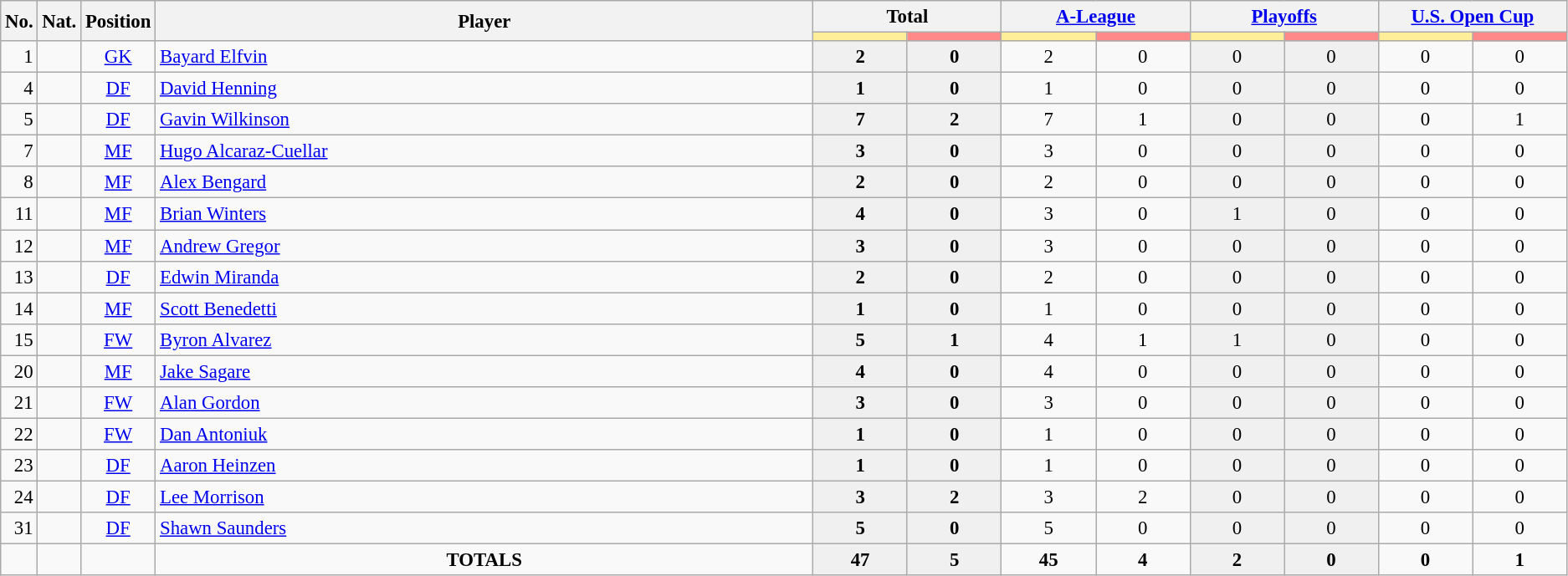<table class="wikitable" style="font-size:95%; text-align:center;">
<tr>
<th rowspan="2" width="1%">No.</th>
<th rowspan="2" width="1%">Nat.</th>
<th rowspan="2" width="1%">Position</th>
<th rowspan="2" width="42%">Player</th>
<th colspan="2">Total</th>
<th colspan="2"><a href='#'>A-League</a></th>
<th colspan="2"><a href='#'>Playoffs</a></th>
<th colspan="2"><a href='#'>U.S. Open Cup</a></th>
</tr>
<tr>
<th width=60 style="background: #FFEE99"></th>
<th width=60 style="background: #FF8888"></th>
<th width=60 style="background: #FFEE99"></th>
<th width=60 style="background: #FF8888"></th>
<th width=60 style="background: #FFEE99"></th>
<th width=60 style="background: #FF8888"></th>
<th width=60 style="background: #FFEE99"></th>
<th width=60 style="background: #FF8888"></th>
</tr>
<tr>
<td style="text-align: right;">1</td>
<td></td>
<td><a href='#'>GK</a></td>
<td style="text-align: left;"><a href='#'>Bayard Elfvin</a></td>
<td style="background: #F0F0F0;"><strong>2</strong></td>
<td style="background: #F0F0F0;"><strong>0</strong></td>
<td>2</td>
<td>0</td>
<td style="background: #F0F0F0;">0</td>
<td style="background: #F0F0F0;">0</td>
<td>0</td>
<td>0</td>
</tr>
<tr>
<td style="text-align: right;">4</td>
<td></td>
<td><a href='#'>DF</a></td>
<td style="text-align: left;"><a href='#'>David Henning</a></td>
<td style="background: #F0F0F0;"><strong>1</strong></td>
<td style="background: #F0F0F0;"><strong>0</strong></td>
<td>1</td>
<td>0</td>
<td style="background: #F0F0F0;">0</td>
<td style="background: #F0F0F0;">0</td>
<td>0</td>
<td>0</td>
</tr>
<tr>
<td style="text-align: right;">5</td>
<td></td>
<td><a href='#'>DF</a></td>
<td style="text-align: left;"><a href='#'>Gavin Wilkinson</a></td>
<td style="background: #F0F0F0;"><strong>7</strong></td>
<td style="background: #F0F0F0;"><strong>2</strong></td>
<td>7</td>
<td>1</td>
<td style="background: #F0F0F0;">0</td>
<td style="background: #F0F0F0;">0</td>
<td>0</td>
<td>1</td>
</tr>
<tr>
<td style="text-align: right;">7</td>
<td></td>
<td><a href='#'>MF</a></td>
<td style="text-align: left;"><a href='#'>Hugo Alcaraz-Cuellar</a></td>
<td style="background: #F0F0F0;"><strong>3</strong></td>
<td style="background: #F0F0F0;"><strong>0</strong></td>
<td>3</td>
<td>0</td>
<td style="background: #F0F0F0;">0</td>
<td style="background: #F0F0F0;">0</td>
<td>0</td>
<td>0</td>
</tr>
<tr>
<td style="text-align: right;">8</td>
<td></td>
<td><a href='#'>MF</a></td>
<td style="text-align: left;"><a href='#'>Alex Bengard</a></td>
<td style="background: #F0F0F0;"><strong>2</strong></td>
<td style="background: #F0F0F0;"><strong>0</strong></td>
<td>2</td>
<td>0</td>
<td style="background: #F0F0F0;">0</td>
<td style="background: #F0F0F0;">0</td>
<td>0</td>
<td>0</td>
</tr>
<tr>
<td style="text-align: right;">11</td>
<td></td>
<td><a href='#'>MF</a></td>
<td style="text-align: left;"><a href='#'>Brian Winters</a></td>
<td style="background: #F0F0F0;"><strong>4</strong></td>
<td style="background: #F0F0F0;"><strong>0</strong></td>
<td>3</td>
<td>0</td>
<td style="background: #F0F0F0;">1</td>
<td style="background: #F0F0F0;">0</td>
<td>0</td>
<td>0</td>
</tr>
<tr>
<td style="text-align: right;">12</td>
<td></td>
<td><a href='#'>MF</a></td>
<td style="text-align: left;"><a href='#'>Andrew Gregor</a></td>
<td style="background: #F0F0F0;"><strong>3</strong></td>
<td style="background: #F0F0F0;"><strong>0</strong></td>
<td>3</td>
<td>0</td>
<td style="background: #F0F0F0;">0</td>
<td style="background: #F0F0F0;">0</td>
<td>0</td>
<td>0</td>
</tr>
<tr>
<td style="text-align: right;">13</td>
<td></td>
<td><a href='#'>DF</a></td>
<td style="text-align: left;"><a href='#'>Edwin Miranda</a></td>
<td style="background: #F0F0F0;"><strong>2</strong></td>
<td style="background: #F0F0F0;"><strong>0</strong></td>
<td>2</td>
<td>0</td>
<td style="background: #F0F0F0;">0</td>
<td style="background: #F0F0F0;">0</td>
<td>0</td>
<td>0</td>
</tr>
<tr>
<td style="text-align: right;">14</td>
<td></td>
<td><a href='#'>MF</a></td>
<td style="text-align: left;"><a href='#'>Scott Benedetti</a></td>
<td style="background: #F0F0F0;"><strong>1</strong></td>
<td style="background: #F0F0F0;"><strong>0</strong></td>
<td>1</td>
<td>0</td>
<td style="background: #F0F0F0;">0</td>
<td style="background: #F0F0F0;">0</td>
<td>0</td>
<td>0</td>
</tr>
<tr>
<td style="text-align: right;">15</td>
<td></td>
<td><a href='#'>FW</a></td>
<td style="text-align: left;"><a href='#'>Byron Alvarez</a></td>
<td style="background: #F0F0F0;"><strong>5</strong></td>
<td style="background: #F0F0F0;"><strong>1</strong></td>
<td>4</td>
<td>1</td>
<td style="background: #F0F0F0;">1</td>
<td style="background: #F0F0F0;">0</td>
<td>0</td>
<td>0</td>
</tr>
<tr>
<td style="text-align: right;">20</td>
<td></td>
<td><a href='#'>MF</a></td>
<td style="text-align: left;"><a href='#'>Jake Sagare</a></td>
<td style="background: #F0F0F0;"><strong>4</strong></td>
<td style="background: #F0F0F0;"><strong>0</strong></td>
<td>4</td>
<td>0</td>
<td style="background: #F0F0F0;">0</td>
<td style="background: #F0F0F0;">0</td>
<td>0</td>
<td>0</td>
</tr>
<tr>
<td style="text-align: right;">21</td>
<td></td>
<td><a href='#'>FW</a></td>
<td style="text-align: left;"><a href='#'>Alan Gordon</a></td>
<td style="background: #F0F0F0;"><strong>3</strong></td>
<td style="background: #F0F0F0;"><strong>0</strong></td>
<td>3</td>
<td>0</td>
<td style="background: #F0F0F0;">0</td>
<td style="background: #F0F0F0;">0</td>
<td>0</td>
<td>0</td>
</tr>
<tr>
<td style="text-align: right;">22</td>
<td></td>
<td><a href='#'>FW</a></td>
<td style="text-align: left;"><a href='#'>Dan Antoniuk</a></td>
<td style="background: #F0F0F0;"><strong>1</strong></td>
<td style="background: #F0F0F0;"><strong>0</strong></td>
<td>1</td>
<td>0</td>
<td style="background: #F0F0F0;">0</td>
<td style="background: #F0F0F0;">0</td>
<td>0</td>
<td>0</td>
</tr>
<tr>
<td style="text-align: right;">23</td>
<td></td>
<td><a href='#'>DF</a></td>
<td style="text-align: left;"><a href='#'>Aaron Heinzen</a></td>
<td style="background: #F0F0F0;"><strong>1</strong></td>
<td style="background: #F0F0F0;"><strong>0</strong></td>
<td>1</td>
<td>0</td>
<td style="background: #F0F0F0;">0</td>
<td style="background: #F0F0F0;">0</td>
<td>0</td>
<td>0</td>
</tr>
<tr>
<td style="text-align: right;">24</td>
<td></td>
<td><a href='#'>DF</a></td>
<td style="text-align: left;"><a href='#'>Lee Morrison</a></td>
<td style="background: #F0F0F0;"><strong>3</strong></td>
<td style="background: #F0F0F0;"><strong>2</strong></td>
<td>3</td>
<td>2</td>
<td style="background: #F0F0F0;">0</td>
<td style="background: #F0F0F0;">0</td>
<td>0</td>
<td>0</td>
</tr>
<tr>
<td style="text-align: right;">31</td>
<td></td>
<td><a href='#'>DF</a></td>
<td style="text-align: left;"><a href='#'>Shawn Saunders</a></td>
<td style="background: #F0F0F0;"><strong>5</strong></td>
<td style="background: #F0F0F0;"><strong>0</strong></td>
<td>5</td>
<td>0</td>
<td style="background: #F0F0F0;">0</td>
<td style="background: #F0F0F0;">0</td>
<td>0</td>
<td>0</td>
</tr>
<tr>
<td></td>
<td></td>
<td></td>
<td><strong>TOTALS</strong></td>
<td style="background: #F0F0F0;"><strong>47</strong></td>
<td style="background: #F0F0F0;"><strong>5</strong></td>
<td><strong>45</strong></td>
<td><strong>4</strong></td>
<td style="background: #F0F0F0;"><strong>2</strong></td>
<td style="background: #F0F0F0;"><strong>0</strong></td>
<td><strong>0</strong></td>
<td><strong>1</strong></td>
</tr>
</table>
